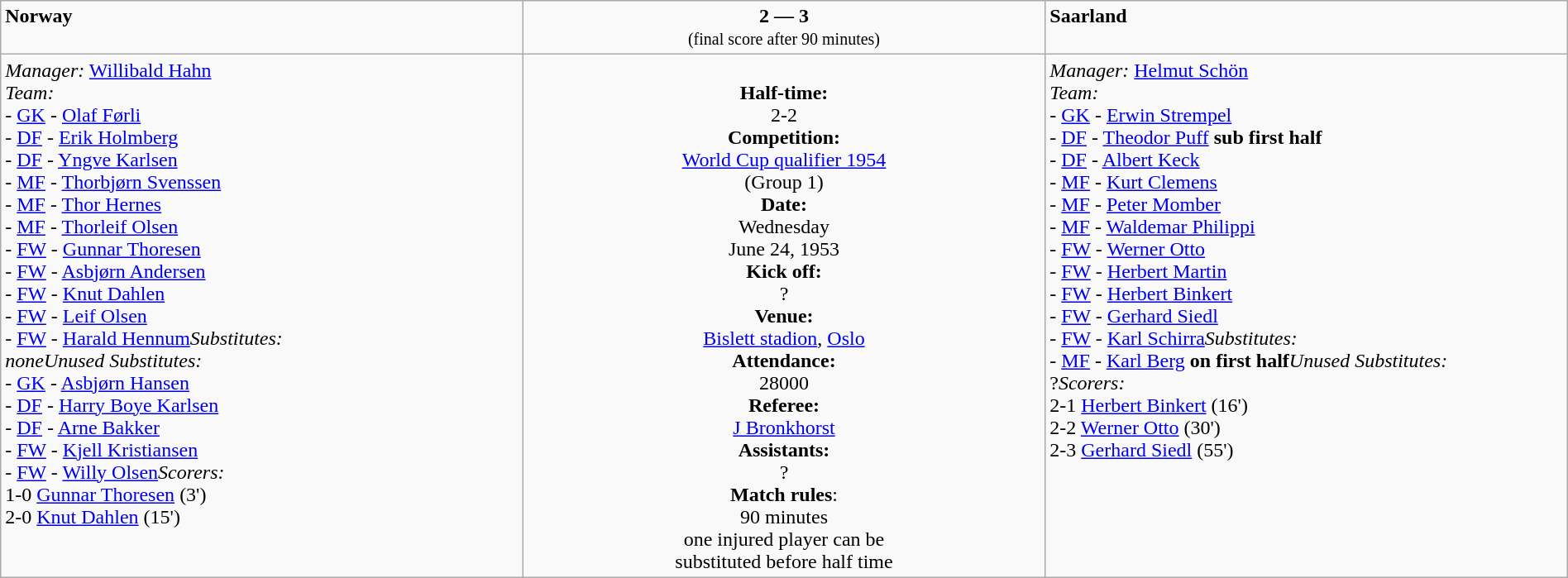<table border=0 class="wikitable" width=100%>
<tr>
<td width=33% valign=top><span> <strong>Norway</strong></span></td>
<td width=33% valign=top align=center><span><strong>2 — 3</strong></span><br><small>(final score after 90 minutes)</small></td>
<td width=33% valign=top><span>  <strong>Saarland</strong></span></td>
</tr>
<tr>
<td valign=top><em>Manager:</em>  <a href='#'>Willibald Hahn</a><br><em>Team:</em>
<br> - <a href='#'>GK</a> - <a href='#'>Olaf Førli</a>
<br> - <a href='#'>DF</a> - <a href='#'>Erik Holmberg</a>
<br> - <a href='#'>DF</a> - <a href='#'>Yngve Karlsen</a>
<br> - <a href='#'>MF</a> - <a href='#'>Thorbjørn Svenssen</a>
<br> - <a href='#'>MF</a> - <a href='#'>Thor Hernes</a>
<br> - <a href='#'>MF</a> - <a href='#'>Thorleif Olsen</a>
<br> - <a href='#'>FW</a> - <a href='#'>Gunnar Thoresen</a>
<br> - <a href='#'>FW</a> - <a href='#'>Asbjørn Andersen</a>
<br> - <a href='#'>FW</a> - <a href='#'>Knut Dahlen</a>
<br> - <a href='#'>FW</a> - <a href='#'>Leif Olsen</a>
<br> - <a href='#'>FW</a> - <a href='#'>Harald Hennum</a><em>Substitutes:</em><br><em>none</em><em>Unused Substitutes:</em>
<br> - <a href='#'>GK</a> - <a href='#'>Asbjørn Hansen</a>
<br> - <a href='#'>DF</a> - <a href='#'>Harry Boye Karlsen</a>
<br> - <a href='#'>DF</a> - <a href='#'>Arne Bakker</a>
<br> - <a href='#'>FW</a> - <a href='#'>Kjell Kristiansen</a>
<br> - <a href='#'>FW</a> - <a href='#'>Willy Olsen</a><em>Scorers:</em>
<br>1-0 <a href='#'>Gunnar Thoresen</a> (3')
<br>2-0 <a href='#'>Knut Dahlen</a> (15')</td>
<td valign=middle align=center><br><strong>Half-time:</strong><br>2-2<br><strong>Competition:</strong><br><a href='#'>World Cup qualifier 1954</a><br> (Group 1)<br><strong>Date:</strong><br>Wednesday<br>June 24, 1953<br><strong>Kick off:</strong><br>?<br><strong>Venue:</strong><br><a href='#'>Bislett stadion</a>, <a href='#'>Oslo</a><br><strong>Attendance:</strong><br> 28000<br><strong>Referee:</strong><br><a href='#'>J Bronkhorst</a> <br><strong>Assistants:</strong><br>?<br><strong>Match rules</strong>:<br>90 minutes<br>one injured player can be<br>substituted before half time
</td>
<td valign=top><em>Manager:</em>  <a href='#'>Helmut Schön</a><br><em>Team:</em>
<br> - <a href='#'>GK</a> - <a href='#'>Erwin Strempel</a>
<br> - <a href='#'>DF</a> - <a href='#'>Theodor Puff</a> <strong>sub first half</strong>
<br> - <a href='#'>DF</a> - <a href='#'>Albert Keck</a>
<br> - <a href='#'>MF</a> - <a href='#'>Kurt Clemens</a>
<br> - <a href='#'>MF</a> - <a href='#'>Peter Momber</a>
<br> - <a href='#'>MF</a> - <a href='#'>Waldemar Philippi</a>
<br> - <a href='#'>FW</a> - <a href='#'>Werner Otto</a>
<br> - <a href='#'>FW</a> - <a href='#'>Herbert Martin</a>
<br> - <a href='#'>FW</a> - <a href='#'>Herbert Binkert</a>
<br> - <a href='#'>FW</a> - <a href='#'>Gerhard Siedl</a>
<br> - <a href='#'>FW</a> - <a href='#'>Karl Schirra</a><em>Substitutes:</em>
<br> - <a href='#'>MF</a> - <a href='#'>Karl Berg</a> <strong>on first half</strong><em>Unused Substitutes:</em>
<br> ?<em>Scorers:</em>
<br>2-1 <a href='#'>Herbert Binkert</a> (16')
<br>2-2 <a href='#'>Werner Otto</a> (30')
<br>2-3 <a href='#'>Gerhard Siedl</a> (55')</td>
</tr>
</table>
